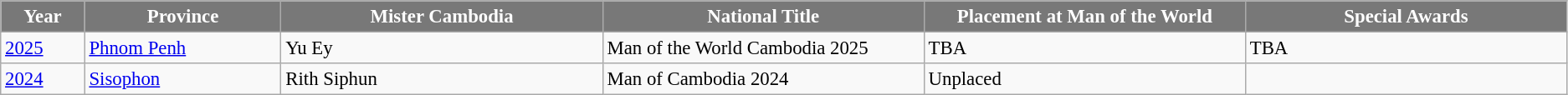<table class="wikitable " style="font-size: 95%;">
<tr>
<th width="60" style="background-color:#787878;color:#FFFFFF;">Year</th>
<th width="150" style="background-color:#787878;color:#FFFFFF;">Province</th>
<th width="250" style="background-color:#787878;color:#FFFFFF;">Mister Cambodia</th>
<th width="250" style="background-color:#787878;color:#FFFFFF;">National Title</th>
<th width="250" style="background-color:#787878;color:#FFFFFF;">Placement at Man of the World</th>
<th width="250" style="background-color:#787878;color:#FFFFFF;">Special Awards</th>
</tr>
<tr>
<td><a href='#'>2025</a></td>
<td><a href='#'>Phnom Penh</a></td>
<td>Yu Ey</td>
<td>Man of the World Cambodia 2025</td>
<td>TBA</td>
<td>TBA</td>
</tr>
<tr>
<td><a href='#'>2024</a></td>
<td><a href='#'>Sisophon</a></td>
<td>Rith Siphun</td>
<td>Man of Cambodia 2024</td>
<td>Unplaced</td>
<td></td>
</tr>
</table>
